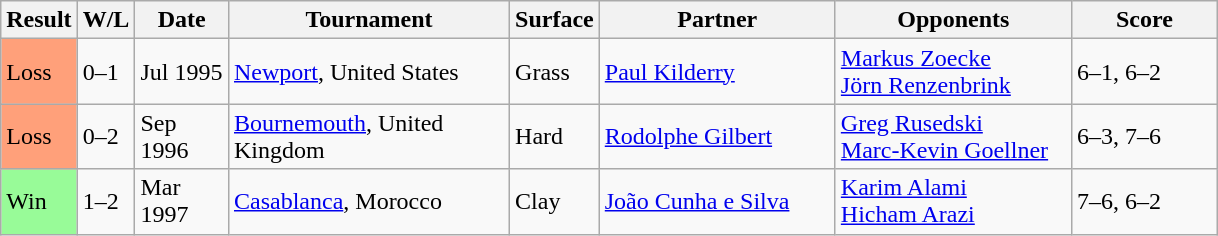<table class="sortable wikitable">
<tr>
<th style="width:40px">Result</th>
<th style="width:30px" class="unsortable">W/L</th>
<th style="width:55px">Date</th>
<th style="width:180px">Tournament</th>
<th style="width:50px">Surface</th>
<th style="width:150px">Partner</th>
<th style="width:150px">Opponents</th>
<th style="width:90px" class="unsortable">Score</th>
</tr>
<tr>
<td style="background:#ffa07a;">Loss</td>
<td>0–1</td>
<td>Jul 1995</td>
<td><a href='#'>Newport</a>, United States</td>
<td>Grass</td>
<td> <a href='#'>Paul Kilderry</a></td>
<td> <a href='#'>Markus Zoecke</a><br> <a href='#'>Jörn Renzenbrink</a></td>
<td>6–1, 6–2</td>
</tr>
<tr>
<td style="background:#ffa07a;">Loss</td>
<td>0–2</td>
<td>Sep 1996</td>
<td><a href='#'>Bournemouth</a>, United Kingdom</td>
<td>Hard</td>
<td> <a href='#'>Rodolphe Gilbert</a></td>
<td> <a href='#'>Greg Rusedski</a><br> <a href='#'>Marc-Kevin Goellner</a></td>
<td>6–3, 7–6</td>
</tr>
<tr>
<td style="background:#98fb98;">Win</td>
<td>1–2</td>
<td>Mar 1997</td>
<td><a href='#'>Casablanca</a>, Morocco</td>
<td>Clay</td>
<td> <a href='#'>João Cunha e Silva</a></td>
<td> <a href='#'>Karim Alami</a> <br>  <a href='#'>Hicham Arazi</a></td>
<td>7–6, 6–2</td>
</tr>
</table>
